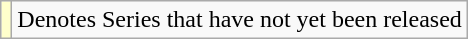<table class="wikitable">
<tr>
<td style="background:#ffc;"></td>
<td>Denotes Series that have not yet been released</td>
</tr>
</table>
